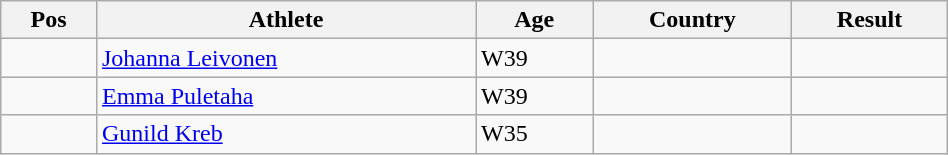<table class="wikitable"  style="text-align:center; width:50%;">
<tr>
<th>Pos</th>
<th>Athlete</th>
<th>Age</th>
<th>Country</th>
<th>Result</th>
</tr>
<tr>
<td align=center></td>
<td align=left><a href='#'>Johanna Leivonen</a></td>
<td align=left>W39</td>
<td align=left></td>
<td></td>
</tr>
<tr>
<td align=center></td>
<td align=left><a href='#'>Emma Puletaha</a></td>
<td align=left>W39</td>
<td align=left></td>
<td></td>
</tr>
<tr>
<td align=center></td>
<td align=left><a href='#'>Gunild Kreb</a></td>
<td align=left>W35</td>
<td align=left></td>
<td></td>
</tr>
</table>
